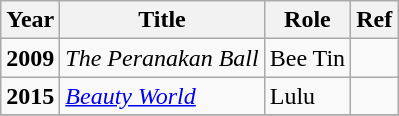<table class="wikitable sortable">
<tr>
<th>Year</th>
<th>Title</th>
<th class="unsortable">Role</th>
<th>Ref</th>
</tr>
<tr>
<td rowspan="1"><strong>2009</strong></td>
<td><em>The Peranakan Ball</em></td>
<td>Bee Tin</td>
<td></td>
</tr>
<tr>
<td rowspan="1"><strong>2015</strong></td>
<td><em><a href='#'>Beauty World</a></em></td>
<td>Lulu</td>
<td></td>
</tr>
<tr>
</tr>
</table>
